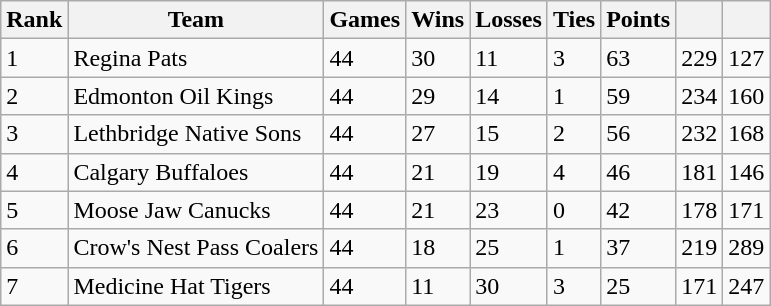<table class="wikitable">
<tr>
<th>Rank</th>
<th>Team</th>
<th>Games</th>
<th>Wins</th>
<th>Losses</th>
<th>Ties</th>
<th>Points</th>
<th></th>
<th></th>
</tr>
<tr>
<td>1</td>
<td>Regina Pats</td>
<td>44</td>
<td>30</td>
<td>11</td>
<td>3</td>
<td>63</td>
<td>229</td>
<td>127</td>
</tr>
<tr>
<td>2</td>
<td>Edmonton Oil Kings</td>
<td>44</td>
<td>29</td>
<td>14</td>
<td>1</td>
<td>59</td>
<td>234</td>
<td>160</td>
</tr>
<tr>
<td>3</td>
<td>Lethbridge Native Sons</td>
<td>44</td>
<td>27</td>
<td>15</td>
<td>2</td>
<td>56</td>
<td>232</td>
<td>168</td>
</tr>
<tr>
<td>4</td>
<td>Calgary Buffaloes</td>
<td>44</td>
<td>21</td>
<td>19</td>
<td>4</td>
<td>46</td>
<td>181</td>
<td>146</td>
</tr>
<tr>
<td>5</td>
<td>Moose Jaw Canucks</td>
<td>44</td>
<td>21</td>
<td>23</td>
<td>0</td>
<td>42</td>
<td>178</td>
<td>171</td>
</tr>
<tr>
<td>6</td>
<td>Crow's Nest Pass Coalers</td>
<td>44</td>
<td>18</td>
<td>25</td>
<td>1</td>
<td>37</td>
<td>219</td>
<td>289</td>
</tr>
<tr>
<td>7</td>
<td>Medicine Hat Tigers</td>
<td>44</td>
<td>11</td>
<td>30</td>
<td>3</td>
<td>25</td>
<td>171</td>
<td>247</td>
</tr>
</table>
